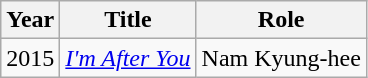<table class="wikitable sortable">
<tr>
<th>Year</th>
<th>Title</th>
<th>Role</th>
</tr>
<tr>
<td>2015</td>
<td><em><a href='#'>I'm After You</a></em></td>
<td>Nam Kyung-hee</td>
</tr>
</table>
